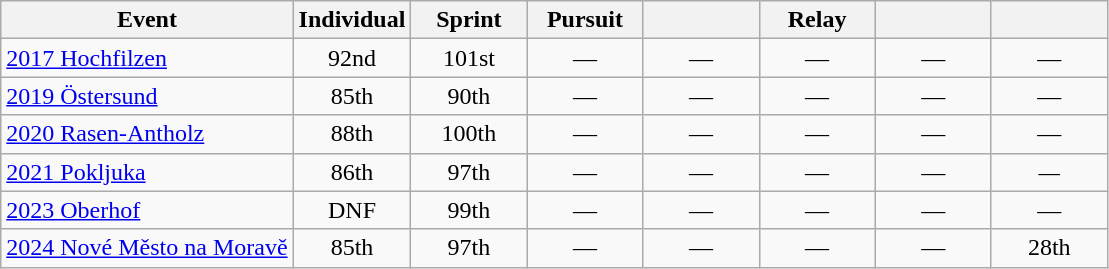<table class="wikitable" style="text-align: center;">
<tr ">
<th>Event</th>
<th style="width:70px;">Individual</th>
<th style="width:70px;">Sprint</th>
<th style="width:70px;">Pursuit</th>
<th style="width:70px;"></th>
<th style="width:70px;">Relay</th>
<th style="width:70px;"></th>
<th style="width:70px;"></th>
</tr>
<tr>
<td align=left> <a href='#'>2017 Hochfilzen</a></td>
<td>92nd</td>
<td>101st</td>
<td>—</td>
<td>—</td>
<td>—</td>
<td>—</td>
<td>—</td>
</tr>
<tr>
<td align=left> <a href='#'>2019 Östersund</a></td>
<td>85th</td>
<td>90th</td>
<td>—</td>
<td>—</td>
<td>—</td>
<td>—</td>
<td>—</td>
</tr>
<tr>
<td align=left> <a href='#'>2020 Rasen-Antholz</a></td>
<td>88th</td>
<td>100th</td>
<td>—</td>
<td>—</td>
<td>—</td>
<td>—</td>
<td>—</td>
</tr>
<tr>
<td align="left"> <a href='#'>2021 Pokljuka</a></td>
<td>86th</td>
<td>97th</td>
<td>—</td>
<td>—</td>
<td>—</td>
<td>—</td>
<td><em>—</em></td>
</tr>
<tr>
<td align=left> <a href='#'>2023 Oberhof</a></td>
<td>DNF</td>
<td>99th</td>
<td>—</td>
<td>—</td>
<td>—</td>
<td>—</td>
<td>—</td>
</tr>
<tr>
<td align=left> <a href='#'>2024 Nové Město na Moravě</a></td>
<td>85th</td>
<td>97th</td>
<td>—</td>
<td>—</td>
<td>—</td>
<td>—</td>
<td>28th</td>
</tr>
</table>
